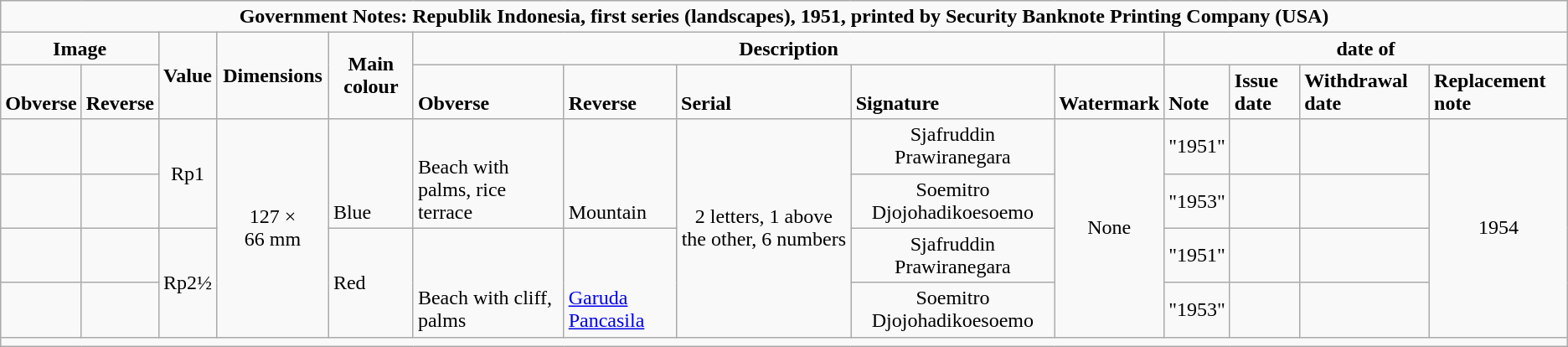<table class="wikitable" >
<tr style="text-align:center; font-weight:bold; vertical-align:bottom;">
<td colspan="14">Government Notes: Republik Indonesia, first series (landscapes), 1951, printed by Security Banknote Printing Company (USA)</td>
</tr>
<tr>
<td colspan="2" style="font-weight:bold; text-align:center; vertical-align:bottom;">Image</td>
<td rowspan="2" style="font-weight:bold; text-align:center;">Value</td>
<td rowspan="2" style="font-weight:bold; text-align:center;">Dimensions</td>
<td rowspan="2" style="font-weight:bold; text-align:center;">Main colour</td>
<td colspan="5" style="font-weight:bold; text-align:center; vertical-align:bottom;">Description</td>
<td colspan="4" style="font-weight:bold; text-align:center; vertical-align:bottom;">date of</td>
</tr>
<tr style="vertical-align:bottom;">
<td style="font-weight:bold; ">Obverse</td>
<td style="font-weight:bold; ">Reverse</td>
<td style="font-weight:bold; ">Obverse</td>
<td style="font-weight:bold; ">Reverse</td>
<td style="font-weight:bold; ">Serial</td>
<td style="font-weight:bold; ">Signature</td>
<td style="font-weight:bold; ">Watermark</td>
<td style="font-weight:bold; ">Note</td>
<td style="font-weight:bold; ">Issue date</td>
<td style="font-weight:bold; ">Withdrawal date</td>
<td style="font-weight:bold; ">Replacement note</td>
</tr>
<tr>
<td style="font-weight:bold; vertical-align:bottom;"></td>
<td style="font-weight:bold; vertical-align:bottom;"></td>
<td rowspan="2" style="text-align:center;">Rp1</td>
<td rowspan="4" style="text-align:center;">127 × 66 mm</td>
<td rowspan="2" style="vertical-align:bottom;">Blue</td>
<td rowspan="2" style="vertical-align:bottom;">Beach with palms, rice terrace</td>
<td rowspan="2" style="vertical-align:bottom;">Mountain</td>
<td rowspan="4" style="text-align:center;">2 letters, 1 above the other, 6 numbers</td>
<td style="text-align:center;">Sjafruddin Prawiranegara</td>
<td rowspan="4" style="text-align:center;">None</td>
<td style="text-align:center;">"1951"</td>
<td style="text-align:center;"></td>
<td style="vertical-align:bottom;"></td>
<td rowspan="4" style="text-align:center;">1954</td>
</tr>
<tr>
<td style="font-weight:bold; vertical-align:bottom;"></td>
<td style="font-weight:bold; vertical-align:bottom;"></td>
<td style="text-align:center;">Soemitro Djojohadikoesoemo</td>
<td style="text-align:center;">"1953"</td>
<td style="text-align:center;"></td>
<td style="text-align:center;"></td>
</tr>
<tr>
<td style="font-weight:bold; vertical-align:bottom;"></td>
<td style="font-weight:bold; vertical-align:bottom;"></td>
<td rowspan="2" style="text-align:center;">Rp2½</td>
<td rowspan="2">Red</td>
<td rowspan="2" style="vertical-align:bottom;">Beach with cliff, palms</td>
<td rowspan="2" style="vertical-align:bottom;"><a href='#'>Garuda Pancasila</a></td>
<td style="text-align:center;">Sjafruddin Prawiranegara</td>
<td style="text-align:center;">"1951"</td>
<td style="text-align:center;"></td>
<td style="text-align:center;"></td>
</tr>
<tr>
<td style="font-weight:bold; vertical-align:bottom;"></td>
<td style="font-weight:bold; vertical-align:bottom;"></td>
<td style="text-align:center;">Soemitro Djojohadikoesoemo</td>
<td style="text-align:center;">"1953"</td>
<td style="text-align:center;"></td>
<td style="vertical-align:bottom;"></td>
</tr>
<tr>
<td colspan="14" style="text-align:center; vertical-align:bottom;"></td>
</tr>
</table>
